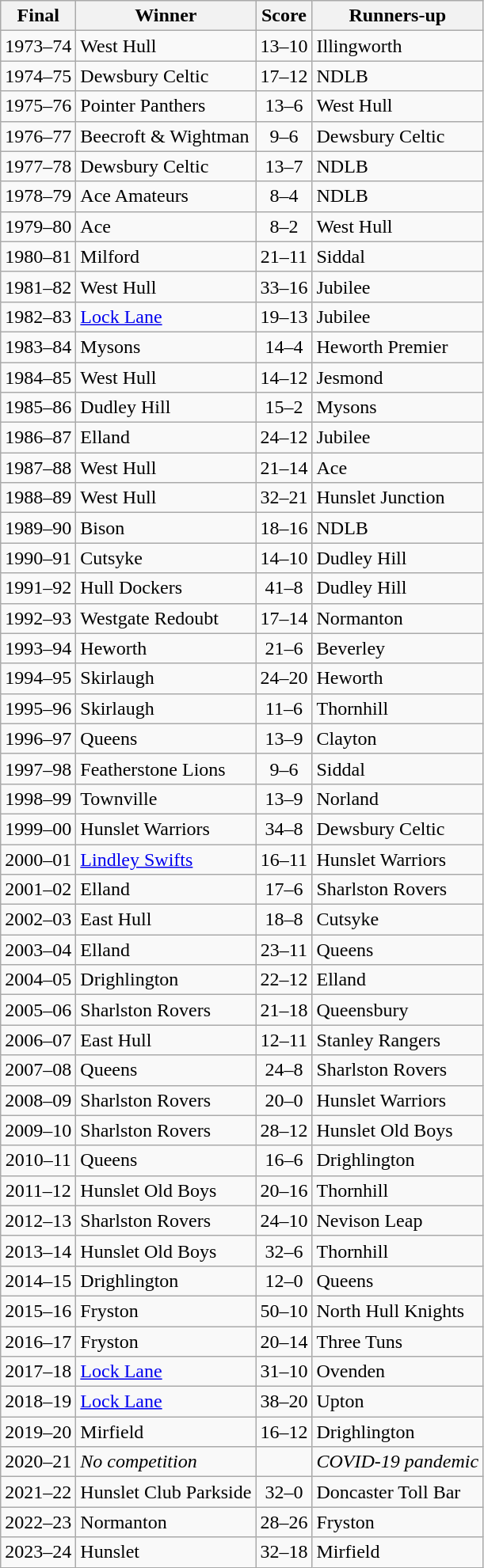<table class="sortable wikitable">
<tr>
<th>Final</th>
<th>Winner</th>
<th>Score</th>
<th>Runners-up</th>
</tr>
<tr>
<td align=center>1973–74</td>
<td>West Hull</td>
<td align=center>13–10</td>
<td>Illingworth</td>
</tr>
<tr>
<td align=center>1974–75</td>
<td>Dewsbury Celtic</td>
<td align=center>17–12</td>
<td>NDLB</td>
</tr>
<tr>
<td align=center>1975–76</td>
<td>Pointer Panthers</td>
<td align=center>13–6</td>
<td>West Hull</td>
</tr>
<tr>
<td align=center>1976–77</td>
<td>Beecroft & Wightman</td>
<td align=center>9–6</td>
<td>Dewsbury Celtic</td>
</tr>
<tr>
<td align=center>1977–78</td>
<td>Dewsbury Celtic</td>
<td align=center>13–7</td>
<td>NDLB</td>
</tr>
<tr>
<td align=center>1978–79</td>
<td>Ace Amateurs</td>
<td align=center>8–4</td>
<td>NDLB</td>
</tr>
<tr>
<td align=center>1979–80</td>
<td>Ace</td>
<td align=center>8–2</td>
<td>West Hull</td>
</tr>
<tr>
<td align=center>1980–81</td>
<td>Milford</td>
<td align=center>21–11</td>
<td>Siddal</td>
</tr>
<tr>
<td align=center>1981–82</td>
<td>West Hull</td>
<td align=center>33–16</td>
<td>Jubilee</td>
</tr>
<tr>
<td align=center>1982–83</td>
<td><a href='#'>Lock Lane</a></td>
<td align=center>19–13</td>
<td>Jubilee</td>
</tr>
<tr>
<td align=center>1983–84</td>
<td>Mysons</td>
<td align=center>14–4</td>
<td>Heworth Premier</td>
</tr>
<tr>
<td align=center>1984–85</td>
<td>West Hull</td>
<td align=center>14–12</td>
<td>Jesmond</td>
</tr>
<tr>
<td align=center>1985–86</td>
<td>Dudley Hill</td>
<td align=center>15–2</td>
<td>Mysons</td>
</tr>
<tr>
<td align=center>1986–87</td>
<td>Elland</td>
<td align=center>24–12</td>
<td>Jubilee</td>
</tr>
<tr>
<td align=center>1987–88</td>
<td>West Hull</td>
<td align=center>21–14</td>
<td>Ace</td>
</tr>
<tr>
<td align=center>1988–89</td>
<td>West Hull</td>
<td align=center>32–21</td>
<td>Hunslet Junction</td>
</tr>
<tr>
<td align=center>1989–90</td>
<td>Bison</td>
<td align=center>18–16</td>
<td>NDLB</td>
</tr>
<tr>
<td align=center>1990–91</td>
<td>Cutsyke</td>
<td align=center>14–10</td>
<td>Dudley Hill</td>
</tr>
<tr>
<td align=center>1991–92</td>
<td>Hull Dockers</td>
<td align=center>41–8</td>
<td>Dudley Hill</td>
</tr>
<tr>
<td align=center>1992–93</td>
<td>Westgate Redoubt</td>
<td align=center>17–14</td>
<td>Normanton</td>
</tr>
<tr>
<td align=center>1993–94</td>
<td>Heworth</td>
<td align=center>21–6</td>
<td>Beverley</td>
</tr>
<tr>
<td align=center>1994–95</td>
<td>Skirlaugh</td>
<td align=center>24–20</td>
<td>Heworth</td>
</tr>
<tr>
<td align=center>1995–96</td>
<td>Skirlaugh</td>
<td align=center>11–6</td>
<td>Thornhill</td>
</tr>
<tr>
<td align=center>1996–97</td>
<td>Queens</td>
<td align=center>13–9</td>
<td>Clayton</td>
</tr>
<tr>
<td align=center>1997–98</td>
<td>Featherstone Lions</td>
<td align=center>9–6</td>
<td>Siddal</td>
</tr>
<tr>
<td align=center>1998–99</td>
<td>Townville</td>
<td align=center>13–9</td>
<td>Norland</td>
</tr>
<tr>
<td align=center>1999–00</td>
<td>Hunslet Warriors</td>
<td align=center>34–8</td>
<td>Dewsbury Celtic</td>
</tr>
<tr>
<td align=center>2000–01</td>
<td><a href='#'>Lindley Swifts</a></td>
<td align=center>16–11</td>
<td>Hunslet Warriors</td>
</tr>
<tr>
<td align=center>2001–02</td>
<td>Elland</td>
<td align=center>17–6</td>
<td>Sharlston Rovers</td>
</tr>
<tr>
<td align=center>2002–03</td>
<td>East Hull</td>
<td align=center>18–8</td>
<td>Cutsyke</td>
</tr>
<tr>
<td align=center>2003–04</td>
<td>Elland</td>
<td align=center>23–11</td>
<td>Queens</td>
</tr>
<tr>
<td align=center>2004–05</td>
<td>Drighlington</td>
<td align=center>22–12</td>
<td>Elland</td>
</tr>
<tr>
<td align=center>2005–06</td>
<td>Sharlston Rovers</td>
<td align=center>21–18</td>
<td>Queensbury</td>
</tr>
<tr>
<td align=center>2006–07</td>
<td>East Hull</td>
<td align=center>12–11</td>
<td>Stanley Rangers</td>
</tr>
<tr>
<td align=center>2007–08</td>
<td>Queens</td>
<td align=center>24–8</td>
<td>Sharlston Rovers</td>
</tr>
<tr>
<td align=center>2008–09</td>
<td>Sharlston Rovers</td>
<td align=center>20–0</td>
<td>Hunslet Warriors</td>
</tr>
<tr>
<td align=center>2009–10</td>
<td>Sharlston Rovers</td>
<td align=center>28–12</td>
<td>Hunslet Old Boys</td>
</tr>
<tr>
<td align=center>2010–11</td>
<td>Queens</td>
<td align=center>16–6</td>
<td>Drighlington</td>
</tr>
<tr>
<td align=center>2011–12</td>
<td>Hunslet Old Boys</td>
<td align=center>20–16</td>
<td>Thornhill</td>
</tr>
<tr>
<td align=center>2012–13</td>
<td>Sharlston Rovers</td>
<td align=center>24–10</td>
<td>Nevison Leap</td>
</tr>
<tr>
<td align=center>2013–14</td>
<td>Hunslet Old Boys</td>
<td align=center>32–6</td>
<td>Thornhill</td>
</tr>
<tr>
<td align=center>2014–15</td>
<td>Drighlington</td>
<td align=center>12–0</td>
<td>Queens</td>
</tr>
<tr>
<td align=center>2015–16</td>
<td>Fryston</td>
<td align=center>50–10</td>
<td>North Hull Knights</td>
</tr>
<tr>
<td align=center>2016–17</td>
<td>Fryston</td>
<td align=center>20–14</td>
<td>Three Tuns</td>
</tr>
<tr>
<td align=center>2017–18</td>
<td><a href='#'>Lock Lane</a></td>
<td align=center>31–10</td>
<td>Ovenden</td>
</tr>
<tr>
<td align=center>2018–19</td>
<td><a href='#'>Lock Lane</a></td>
<td align=center>38–20</td>
<td>Upton</td>
</tr>
<tr>
<td align=center>2019–20</td>
<td>Mirfield</td>
<td align=center>16–12</td>
<td>Drighlington</td>
</tr>
<tr>
<td align=center>2020–21</td>
<td><em>No competition</em></td>
<td align=center></td>
<td><em>COVID-19 pandemic</em></td>
</tr>
<tr>
<td align=center>2021–22</td>
<td>Hunslet Club Parkside</td>
<td align=center>32–0</td>
<td>Doncaster Toll Bar</td>
</tr>
<tr>
<td align=center>2022–23</td>
<td>Normanton</td>
<td align=center>28–26</td>
<td>Fryston</td>
</tr>
<tr>
<td align=center>2023–24</td>
<td>Hunslet</td>
<td align=center>32–18</td>
<td>Mirfield</td>
</tr>
</table>
